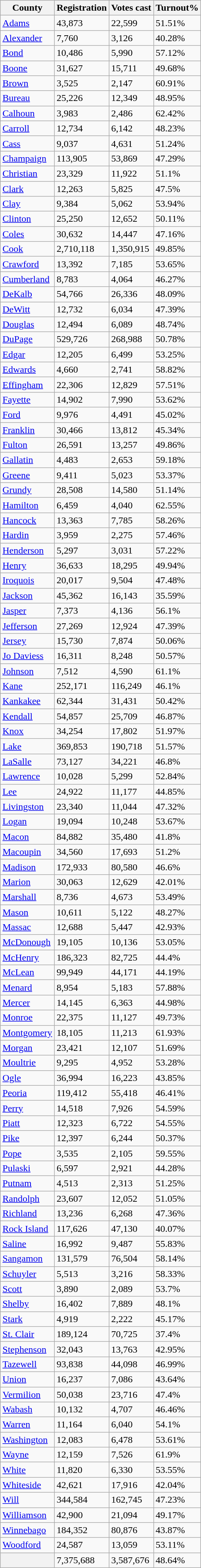<table class="wikitable collapsible collapsed sortable">
<tr>
<th>County</th>
<th>Registration</th>
<th>Votes cast</th>
<th>Turnout%</th>
</tr>
<tr>
<td><a href='#'>Adams</a></td>
<td>43,873</td>
<td>22,599</td>
<td>51.51%</td>
</tr>
<tr>
<td><a href='#'>Alexander</a></td>
<td>7,760</td>
<td>3,126</td>
<td>40.28%</td>
</tr>
<tr>
<td><a href='#'>Bond</a></td>
<td>10,486</td>
<td>5,990</td>
<td>57.12%</td>
</tr>
<tr>
<td><a href='#'>Boone</a></td>
<td>31,627</td>
<td>15,711</td>
<td>49.68%</td>
</tr>
<tr>
<td><a href='#'>Brown</a></td>
<td>3,525</td>
<td>2,147</td>
<td>60.91%</td>
</tr>
<tr>
<td><a href='#'>Bureau</a></td>
<td>25,226</td>
<td>12,349</td>
<td>48.95%</td>
</tr>
<tr>
<td><a href='#'>Calhoun</a></td>
<td>3,983</td>
<td>2,486</td>
<td>62.42%</td>
</tr>
<tr>
<td><a href='#'>Carroll</a></td>
<td>12,734</td>
<td>6,142</td>
<td>48.23%</td>
</tr>
<tr>
<td><a href='#'>Cass</a></td>
<td>9,037</td>
<td>4,631</td>
<td>51.24%</td>
</tr>
<tr>
<td><a href='#'>Champaign</a></td>
<td>113,905</td>
<td>53,869</td>
<td>47.29%</td>
</tr>
<tr>
<td><a href='#'>Christian</a></td>
<td>23,329</td>
<td>11,922</td>
<td>51.1%</td>
</tr>
<tr>
<td><a href='#'>Clark</a></td>
<td>12,263</td>
<td>5,825</td>
<td>47.5%</td>
</tr>
<tr>
<td><a href='#'>Clay</a></td>
<td>9,384</td>
<td>5,062</td>
<td>53.94%</td>
</tr>
<tr>
<td><a href='#'>Clinton</a></td>
<td>25,250</td>
<td>12,652</td>
<td>50.11%</td>
</tr>
<tr>
<td><a href='#'>Coles</a></td>
<td>30,632</td>
<td>14,447</td>
<td>47.16%</td>
</tr>
<tr>
<td><a href='#'>Cook</a></td>
<td>2,710,118</td>
<td>1,350,915</td>
<td>49.85%</td>
</tr>
<tr>
<td><a href='#'>Crawford</a></td>
<td>13,392</td>
<td>7,185</td>
<td>53.65%</td>
</tr>
<tr>
<td><a href='#'>Cumberland</a></td>
<td>8,783</td>
<td>4,064</td>
<td>46.27%</td>
</tr>
<tr>
<td><a href='#'>DeKalb</a></td>
<td>54,766</td>
<td>26,336</td>
<td>48.09%</td>
</tr>
<tr>
<td><a href='#'>DeWitt</a></td>
<td>12,732</td>
<td>6,034</td>
<td>47.39%</td>
</tr>
<tr>
<td><a href='#'>Douglas</a></td>
<td>12,494</td>
<td>6,089</td>
<td>48.74%</td>
</tr>
<tr>
<td><a href='#'>DuPage</a></td>
<td>529,726</td>
<td>268,988</td>
<td>50.78%</td>
</tr>
<tr>
<td><a href='#'>Edgar</a></td>
<td>12,205</td>
<td>6,499</td>
<td>53.25%</td>
</tr>
<tr>
<td><a href='#'>Edwards</a></td>
<td>4,660</td>
<td>2,741</td>
<td>58.82%</td>
</tr>
<tr>
<td><a href='#'>Effingham</a></td>
<td>22,306</td>
<td>12,829</td>
<td>57.51%</td>
</tr>
<tr>
<td><a href='#'>Fayette</a></td>
<td>14,902</td>
<td>7,990</td>
<td>53.62%</td>
</tr>
<tr>
<td><a href='#'>Ford</a></td>
<td>9,976</td>
<td>4,491</td>
<td>45.02%</td>
</tr>
<tr>
<td><a href='#'>Franklin</a></td>
<td>30,466</td>
<td>13,812</td>
<td>45.34%</td>
</tr>
<tr>
<td><a href='#'>Fulton</a></td>
<td>26,591</td>
<td>13,257</td>
<td>49.86%</td>
</tr>
<tr>
<td><a href='#'>Gallatin</a></td>
<td>4,483</td>
<td>2,653</td>
<td>59.18%</td>
</tr>
<tr>
<td><a href='#'>Greene</a></td>
<td>9,411</td>
<td>5,023</td>
<td>53.37%</td>
</tr>
<tr>
<td><a href='#'>Grundy</a></td>
<td>28,508</td>
<td>14,580</td>
<td>51.14%</td>
</tr>
<tr>
<td><a href='#'>Hamilton</a></td>
<td>6,459</td>
<td>4,040</td>
<td>62.55%</td>
</tr>
<tr>
<td><a href='#'>Hancock</a></td>
<td>13,363</td>
<td>7,785</td>
<td>58.26%</td>
</tr>
<tr>
<td><a href='#'>Hardin</a></td>
<td>3,959</td>
<td>2,275</td>
<td>57.46%</td>
</tr>
<tr>
<td><a href='#'>Henderson</a></td>
<td>5,297</td>
<td>3,031</td>
<td>57.22%</td>
</tr>
<tr>
<td><a href='#'>Henry</a></td>
<td>36,633</td>
<td>18,295</td>
<td>49.94%</td>
</tr>
<tr>
<td><a href='#'>Iroquois</a></td>
<td>20,017</td>
<td>9,504</td>
<td>47.48%</td>
</tr>
<tr>
<td><a href='#'>Jackson</a></td>
<td>45,362</td>
<td>16,143</td>
<td>35.59%</td>
</tr>
<tr>
<td><a href='#'>Jasper</a></td>
<td>7,373</td>
<td>4,136</td>
<td>56.1%</td>
</tr>
<tr>
<td><a href='#'>Jefferson</a></td>
<td>27,269</td>
<td>12,924</td>
<td>47.39%</td>
</tr>
<tr>
<td><a href='#'>Jersey</a></td>
<td>15,730</td>
<td>7,874</td>
<td>50.06%</td>
</tr>
<tr>
<td><a href='#'>Jo Daviess</a></td>
<td>16,311</td>
<td>8,248</td>
<td>50.57%</td>
</tr>
<tr>
<td><a href='#'>Johnson</a></td>
<td>7,512</td>
<td>4,590</td>
<td>61.1%</td>
</tr>
<tr>
<td><a href='#'>Kane</a></td>
<td>252,171</td>
<td>116,249</td>
<td>46.1%</td>
</tr>
<tr>
<td><a href='#'>Kankakee</a></td>
<td>62,344</td>
<td>31,431</td>
<td>50.42%</td>
</tr>
<tr>
<td><a href='#'>Kendall</a></td>
<td>54,857</td>
<td>25,709</td>
<td>46.87%</td>
</tr>
<tr>
<td><a href='#'>Knox</a></td>
<td>34,254</td>
<td>17,802</td>
<td>51.97%</td>
</tr>
<tr>
<td><a href='#'>Lake</a></td>
<td>369,853</td>
<td>190,718</td>
<td>51.57%</td>
</tr>
<tr>
<td><a href='#'>LaSalle</a></td>
<td>73,127</td>
<td>34,221</td>
<td>46.8%</td>
</tr>
<tr>
<td><a href='#'>Lawrence</a></td>
<td>10,028</td>
<td>5,299</td>
<td>52.84%</td>
</tr>
<tr>
<td><a href='#'>Lee</a></td>
<td>24,922</td>
<td>11,177</td>
<td>44.85%</td>
</tr>
<tr>
<td><a href='#'>Livingston</a></td>
<td>23,340</td>
<td>11,044</td>
<td>47.32%</td>
</tr>
<tr>
<td><a href='#'>Logan</a></td>
<td>19,094</td>
<td>10,248</td>
<td>53.67%</td>
</tr>
<tr>
<td><a href='#'>Macon</a></td>
<td>84,882</td>
<td>35,480</td>
<td>41.8%</td>
</tr>
<tr>
<td><a href='#'>Macoupin</a></td>
<td>34,560</td>
<td>17,693</td>
<td>51.2%</td>
</tr>
<tr>
<td><a href='#'>Madison</a></td>
<td>172,933</td>
<td>80,580</td>
<td>46.6%</td>
</tr>
<tr>
<td><a href='#'>Marion</a></td>
<td>30,063</td>
<td>12,629</td>
<td>42.01%</td>
</tr>
<tr>
<td><a href='#'>Marshall</a></td>
<td>8,736</td>
<td>4,673</td>
<td>53.49%</td>
</tr>
<tr>
<td><a href='#'>Mason</a></td>
<td>10,611</td>
<td>5,122</td>
<td>48.27%</td>
</tr>
<tr>
<td><a href='#'>Massac</a></td>
<td>12,688</td>
<td>5,447</td>
<td>42.93%</td>
</tr>
<tr>
<td><a href='#'>McDonough</a></td>
<td>19,105</td>
<td>10,136</td>
<td>53.05%</td>
</tr>
<tr>
<td><a href='#'>McHenry</a></td>
<td>186,323</td>
<td>82,725</td>
<td>44.4%</td>
</tr>
<tr>
<td><a href='#'>McLean</a></td>
<td>99,949</td>
<td>44,171</td>
<td>44.19%</td>
</tr>
<tr>
<td><a href='#'>Menard</a></td>
<td>8,954</td>
<td>5,183</td>
<td>57.88%</td>
</tr>
<tr>
<td><a href='#'>Mercer</a></td>
<td>14,145</td>
<td>6,363</td>
<td>44.98%</td>
</tr>
<tr>
<td><a href='#'>Monroe</a></td>
<td>22,375</td>
<td>11,127</td>
<td>49.73%</td>
</tr>
<tr>
<td><a href='#'>Montgomery</a></td>
<td>18,105</td>
<td>11,213</td>
<td>61.93%</td>
</tr>
<tr>
<td><a href='#'>Morgan</a></td>
<td>23,421</td>
<td>12,107</td>
<td>51.69%</td>
</tr>
<tr>
<td><a href='#'>Moultrie</a></td>
<td>9,295</td>
<td>4,952</td>
<td>53.28%</td>
</tr>
<tr>
<td><a href='#'>Ogle</a></td>
<td>36,994</td>
<td>16,223</td>
<td>43.85%</td>
</tr>
<tr>
<td><a href='#'>Peoria</a></td>
<td>119,412</td>
<td>55,418</td>
<td>46.41%</td>
</tr>
<tr>
<td><a href='#'>Perry</a></td>
<td>14,518</td>
<td>7,926</td>
<td>54.59%</td>
</tr>
<tr>
<td><a href='#'>Piatt</a></td>
<td>12,323</td>
<td>6,722</td>
<td>54.55%</td>
</tr>
<tr>
<td><a href='#'>Pike</a></td>
<td>12,397</td>
<td>6,244</td>
<td>50.37%</td>
</tr>
<tr>
<td><a href='#'>Pope</a></td>
<td>3,535</td>
<td>2,105</td>
<td>59.55%</td>
</tr>
<tr>
<td><a href='#'>Pulaski</a></td>
<td>6,597</td>
<td>2,921</td>
<td>44.28%</td>
</tr>
<tr>
<td><a href='#'>Putnam</a></td>
<td>4,513</td>
<td>2,313</td>
<td>51.25%</td>
</tr>
<tr>
<td><a href='#'>Randolph</a></td>
<td>23,607</td>
<td>12,052</td>
<td>51.05%</td>
</tr>
<tr>
<td><a href='#'>Richland</a></td>
<td>13,236</td>
<td>6,268</td>
<td>47.36%</td>
</tr>
<tr>
<td><a href='#'>Rock Island</a></td>
<td>117,626</td>
<td>47,130</td>
<td>40.07%</td>
</tr>
<tr>
<td><a href='#'>Saline</a></td>
<td>16,992</td>
<td>9,487</td>
<td>55.83%</td>
</tr>
<tr>
<td><a href='#'>Sangamon</a></td>
<td>131,579</td>
<td>76,504</td>
<td>58.14%</td>
</tr>
<tr>
<td><a href='#'>Schuyler</a></td>
<td>5,513</td>
<td>3,216</td>
<td>58.33%</td>
</tr>
<tr>
<td><a href='#'>Scott</a></td>
<td>3,890</td>
<td>2,089</td>
<td>53.7%</td>
</tr>
<tr>
<td><a href='#'>Shelby</a></td>
<td>16,402</td>
<td>7,889</td>
<td>48.1%</td>
</tr>
<tr>
<td><a href='#'>Stark</a></td>
<td>4,919</td>
<td>2,222</td>
<td>45.17%</td>
</tr>
<tr>
<td><a href='#'>St. Clair</a></td>
<td>189,124</td>
<td>70,725</td>
<td>37.4%</td>
</tr>
<tr>
<td><a href='#'>Stephenson</a></td>
<td>32,043</td>
<td>13,763</td>
<td>42.95%</td>
</tr>
<tr>
<td><a href='#'>Tazewell</a></td>
<td>93,838</td>
<td>44,098</td>
<td>46.99%</td>
</tr>
<tr>
<td><a href='#'>Union</a></td>
<td>16,237</td>
<td>7,086</td>
<td>43.64%</td>
</tr>
<tr>
<td><a href='#'>Vermilion</a></td>
<td>50,038</td>
<td>23,716</td>
<td>47.4%</td>
</tr>
<tr>
<td><a href='#'>Wabash</a></td>
<td>10,132</td>
<td>4,707</td>
<td>46.46%</td>
</tr>
<tr>
<td><a href='#'>Warren</a></td>
<td>11,164</td>
<td>6,040</td>
<td>54.1%</td>
</tr>
<tr>
<td><a href='#'>Washington</a></td>
<td>12,083</td>
<td>6,478</td>
<td>53.61%</td>
</tr>
<tr>
<td><a href='#'>Wayne</a></td>
<td>12,159</td>
<td>7,526</td>
<td>61.9%</td>
</tr>
<tr>
<td><a href='#'>White</a></td>
<td>11,820</td>
<td>6,330</td>
<td>53.55%</td>
</tr>
<tr>
<td><a href='#'>Whiteside</a></td>
<td>42,621</td>
<td>17,916</td>
<td>42.04%</td>
</tr>
<tr>
<td><a href='#'>Will</a></td>
<td>344,584</td>
<td>162,745</td>
<td>47.23%</td>
</tr>
<tr>
<td><a href='#'>Williamson</a></td>
<td>42,900</td>
<td>21,094</td>
<td>49.17%</td>
</tr>
<tr>
<td><a href='#'>Winnebago</a></td>
<td>184,352</td>
<td>80,876</td>
<td>43.87%</td>
</tr>
<tr>
<td><a href='#'>Woodford</a></td>
<td>24,587</td>
<td>13,059</td>
<td>53.11%</td>
</tr>
<tr>
<th></th>
<td>7,375,688</td>
<td>3,587,676</td>
<td>48.64%</td>
</tr>
</table>
